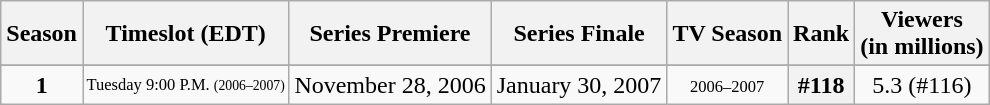<table class="wikitable">
<tr>
<th>Season</th>
<th>Timeslot (EDT)</th>
<th>Series Premiere</th>
<th>Series Finale</th>
<th>TV Season</th>
<th>Rank</th>
<th>Viewers<br>(in millions)</th>
</tr>
<tr>
</tr>
<tr style="background-color:#F9F9F9">
<th style="background:#F9F9F9;text-align:center">1</th>
<th style="background:#F9F9F9;font-size:11px;font-weight:normal;text-align:left;line-height:110%">Tuesday 9:00 P.M. <small>(2006–2007)</small><br></th>
<td>November 28, 2006</td>
<td>January 30, 2007</td>
<td style="font-size:11px;text-align:center">2006–2007</td>
<th style="text-align:center"><strong>#118</strong></th>
<td style="text-align:center">5.3 (#116)</td>
</tr>
</table>
